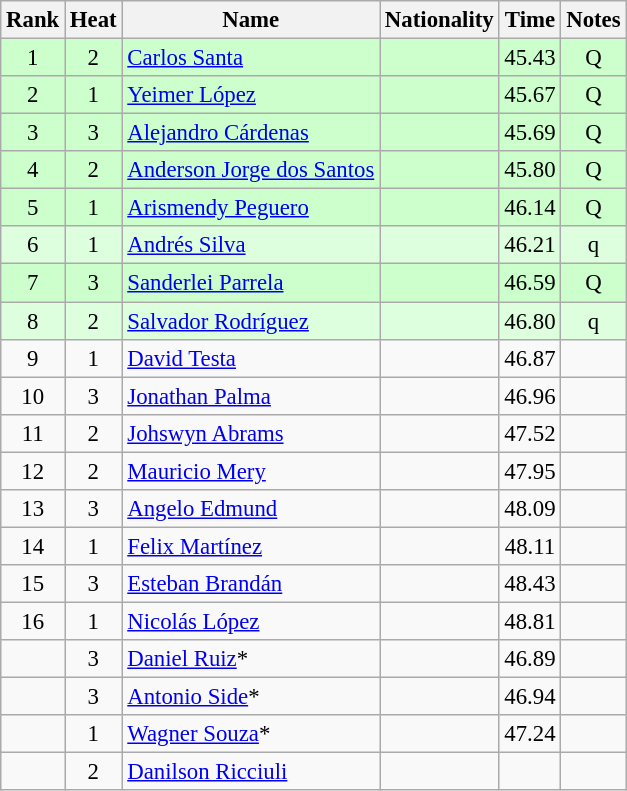<table class="wikitable sortable" style="text-align:center;font-size:95%">
<tr>
<th>Rank</th>
<th>Heat</th>
<th>Name</th>
<th>Nationality</th>
<th>Time</th>
<th>Notes</th>
</tr>
<tr bgcolor=ccffcc>
<td>1</td>
<td>2</td>
<td align=left><a href='#'>Carlos Santa</a></td>
<td align=left></td>
<td>45.43</td>
<td>Q</td>
</tr>
<tr bgcolor=ccffcc>
<td>2</td>
<td>1</td>
<td align=left><a href='#'>Yeimer López</a></td>
<td align=left></td>
<td>45.67</td>
<td>Q</td>
</tr>
<tr bgcolor=ccffcc>
<td>3</td>
<td>3</td>
<td align=left><a href='#'>Alejandro Cárdenas</a></td>
<td align=left></td>
<td>45.69</td>
<td>Q</td>
</tr>
<tr bgcolor=ccffcc>
<td>4</td>
<td>2</td>
<td align=left><a href='#'>Anderson Jorge dos Santos</a></td>
<td align=left></td>
<td>45.80</td>
<td>Q</td>
</tr>
<tr bgcolor=ccffcc>
<td>5</td>
<td>1</td>
<td align=left><a href='#'>Arismendy Peguero</a></td>
<td align=left></td>
<td>46.14</td>
<td>Q</td>
</tr>
<tr bgcolor=ddffdd>
<td>6</td>
<td>1</td>
<td align=left><a href='#'>Andrés Silva</a></td>
<td align=left></td>
<td>46.21</td>
<td>q</td>
</tr>
<tr bgcolor=ccffcc>
<td>7</td>
<td>3</td>
<td align=left><a href='#'>Sanderlei Parrela</a></td>
<td align=left></td>
<td>46.59</td>
<td>Q</td>
</tr>
<tr bgcolor=ddffdd>
<td>8</td>
<td>2</td>
<td align=left><a href='#'>Salvador Rodríguez</a></td>
<td align=left></td>
<td>46.80</td>
<td>q</td>
</tr>
<tr>
<td>9</td>
<td>1</td>
<td align=left><a href='#'>David Testa</a></td>
<td align=left></td>
<td>46.87</td>
<td></td>
</tr>
<tr>
<td>10</td>
<td>3</td>
<td align=left><a href='#'>Jonathan Palma</a></td>
<td align=left></td>
<td>46.96</td>
<td></td>
</tr>
<tr>
<td>11</td>
<td>2</td>
<td align=left><a href='#'>Johswyn Abrams</a></td>
<td align=left></td>
<td>47.52</td>
<td></td>
</tr>
<tr>
<td>12</td>
<td>2</td>
<td align=left><a href='#'>Mauricio Mery</a></td>
<td align=left></td>
<td>47.95</td>
<td></td>
</tr>
<tr>
<td>13</td>
<td>3</td>
<td align=left><a href='#'>Angelo Edmund</a></td>
<td align=left></td>
<td>48.09</td>
<td></td>
</tr>
<tr>
<td>14</td>
<td>1</td>
<td align=left><a href='#'>Felix Martínez</a></td>
<td align=left></td>
<td>48.11</td>
<td></td>
</tr>
<tr>
<td>15</td>
<td>3</td>
<td align=left><a href='#'>Esteban Brandán</a></td>
<td align=left></td>
<td>48.43</td>
<td></td>
</tr>
<tr>
<td>16</td>
<td>1</td>
<td align=left><a href='#'>Nicolás López</a></td>
<td align=left></td>
<td>48.81</td>
<td></td>
</tr>
<tr>
<td></td>
<td>3</td>
<td align=left><a href='#'>Daniel Ruiz</a>*</td>
<td align=left></td>
<td>46.89</td>
<td></td>
</tr>
<tr>
<td></td>
<td>3</td>
<td align=left><a href='#'>Antonio Side</a>*</td>
<td align=left></td>
<td>46.94</td>
<td></td>
</tr>
<tr>
<td></td>
<td>1</td>
<td align=left><a href='#'>Wagner Souza</a>*</td>
<td align=left></td>
<td>47.24</td>
<td></td>
</tr>
<tr>
<td></td>
<td>2</td>
<td align=left><a href='#'>Danilson Ricciuli</a></td>
<td align=left></td>
<td></td>
<td></td>
</tr>
</table>
